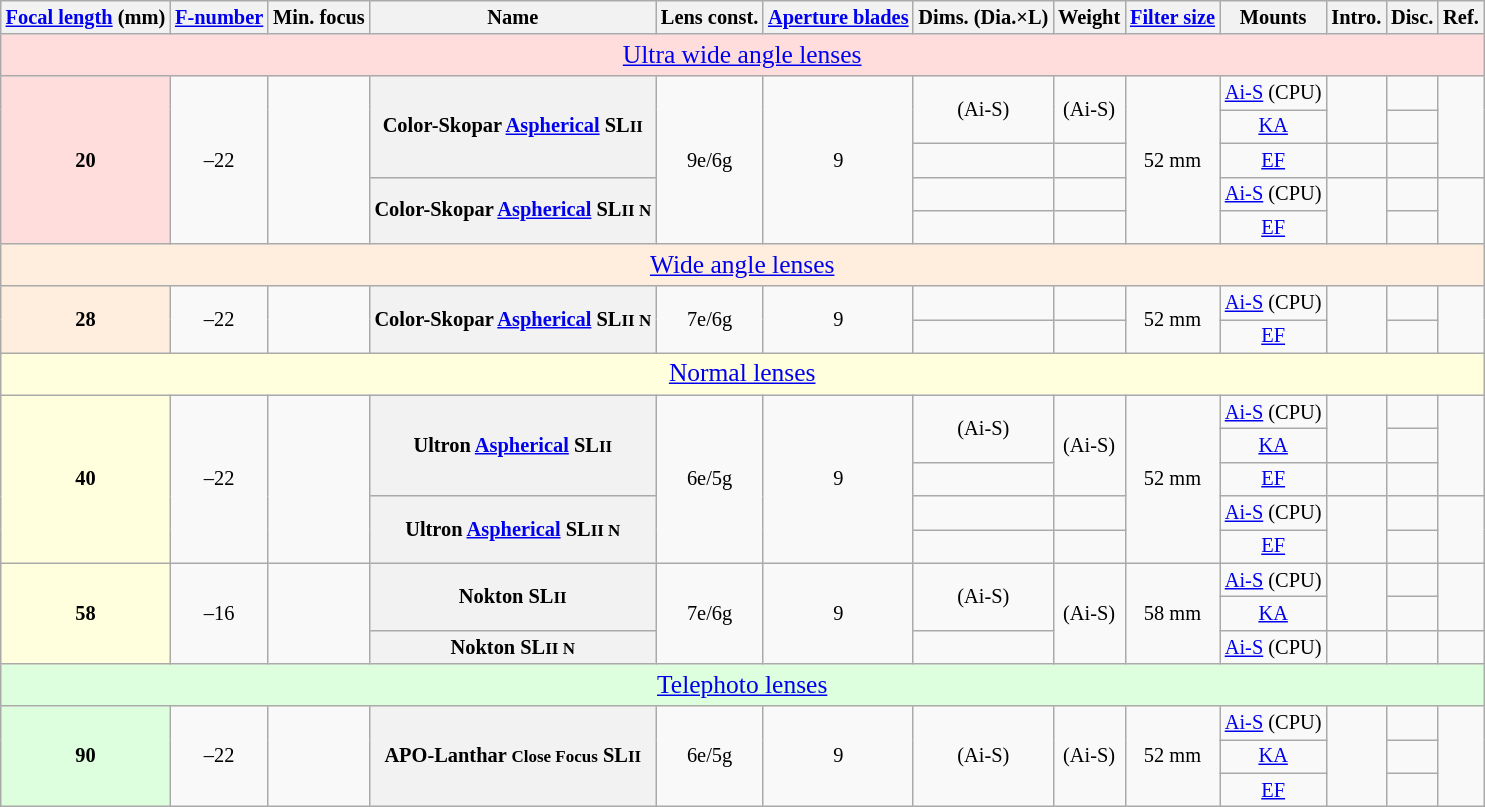<table class="wikitable sortable" style="font-size:85%;text-align:center;">
<tr>
<th><a href='#'>Focal length</a> (mm)</th>
<th><a href='#'>F-number</a></th>
<th>Min. focus</th>
<th>Name</th>
<th>Lens const.</th>
<th><a href='#'>Aperture blades</a></th>
<th>Dims. (Dia.×L)</th>
<th>Weight</th>
<th><a href='#'>Filter size</a></th>
<th>Mounts</th>
<th>Intro.</th>
<th>Disc.</th>
<th class="unsortable">Ref.</th>
</tr>
<tr>
<td colspan=14 style="background:#fdd;font-size:125%;" data-sort-value="zzz-10"><a href='#'>Ultra wide angle lenses</a></td>
</tr>
<tr>
<th style="background:#fdd;" rowspan=5>20</th>
<td rowspan=5>–22</td>
<td rowspan=5></td>
<th rowspan=3>Color-Skopar <a href='#'>Aspherical</a> SL<small>II</small></th>
<td rowspan=5>9e/6g</td>
<td rowspan=5>9</td>
<td rowspan=2> (Ai-S)</td>
<td rowspan=2> (Ai-S)</td>
<td rowspan=5>52 mm</td>
<td><a href='#'>Ai-S</a> (CPU)</td>
<td rowspan=2></td>
<td></td>
<td rowspan=3></td>
</tr>
<tr>
<td><a href='#'>KA</a></td>
<td></td>
</tr>
<tr>
<td></td>
<td></td>
<td><a href='#'>EF</a></td>
<td></td>
<td></td>
</tr>
<tr>
<th rowspan=2>Color-Skopar <a href='#'>Aspherical</a> SL<small>II N</small></th>
<td></td>
<td></td>
<td><a href='#'>Ai-S</a> (CPU)</td>
<td rowspan=2></td>
<td></td>
<td rowspan=2></td>
</tr>
<tr>
<td></td>
<td></td>
<td><a href='#'>EF</a></td>
<td></td>
</tr>
<tr>
<td colspan=14 style="background:#fed;font-size:125%;" data-sort-value="zzz-20"><a href='#'>Wide angle lenses</a></td>
</tr>
<tr>
<th style="background:#fed;" rowspan=2>28</th>
<td rowspan=2>–22</td>
<td rowspan=2></td>
<th rowspan=2>Color-Skopar <a href='#'>Aspherical</a> SL<small>II N</small></th>
<td rowspan=2>7e/6g</td>
<td rowspan=2>9</td>
<td></td>
<td></td>
<td rowspan=2>52 mm</td>
<td><a href='#'>Ai-S</a> (CPU)</td>
<td rowspan=2></td>
<td></td>
<td rowspan=2></td>
</tr>
<tr>
<td></td>
<td></td>
<td><a href='#'>EF</a></td>
<td></td>
</tr>
<tr>
<td colspan=14 style="background:#ffd;font-size:125%;" data-sort-value="zzz-30"><a href='#'>Normal lenses</a></td>
</tr>
<tr>
<th style="background:#ffd;" rowspan=5>40</th>
<td rowspan=5>–22</td>
<td rowspan=5></td>
<th rowspan=3>Ultron <a href='#'>Aspherical</a> SL<small>II</small></th>
<td rowspan=5>6e/5g</td>
<td rowspan=5>9</td>
<td rowspan=2> (Ai-S)</td>
<td rowspan=3> (Ai-S)</td>
<td rowspan=5>52 mm</td>
<td><a href='#'>Ai-S</a> (CPU)</td>
<td rowspan=2></td>
<td></td>
<td rowspan=3></td>
</tr>
<tr>
<td><a href='#'>KA</a></td>
<td></td>
</tr>
<tr>
<td></td>
<td><a href='#'>EF</a></td>
<td></td>
<td></td>
</tr>
<tr>
<th rowspan=2>Ultron <a href='#'>Aspherical</a> SL<small>II N</small></th>
<td></td>
<td></td>
<td><a href='#'>Ai-S</a> (CPU)</td>
<td rowspan=2></td>
<td></td>
<td rowspan=2></td>
</tr>
<tr>
<td></td>
<td></td>
<td><a href='#'>EF</a></td>
<td></td>
</tr>
<tr>
<th style="background:#ffd;" rowspan=3>58</th>
<td rowspan=3>–16</td>
<td rowspan=3></td>
<th rowspan=2>Nokton SL<small>II</small></th>
<td rowspan=3>7e/6g</td>
<td rowspan=3>9</td>
<td rowspan=2> (Ai-S)</td>
<td rowspan=3> (Ai-S)</td>
<td rowspan=3>58 mm</td>
<td><a href='#'>Ai-S</a> (CPU)</td>
<td rowspan=2></td>
<td></td>
<td rowspan=2></td>
</tr>
<tr>
<td><a href='#'>KA</a></td>
<td></td>
</tr>
<tr>
<th>Nokton SL<small>II N</small></th>
<td></td>
<td><a href='#'>Ai-S</a> (CPU)</td>
<td></td>
<td></td>
<td></td>
</tr>
<tr>
<td colspan=14 style="background:#dfd;font-size:125%;" data-sort-value="zzz-40"><a href='#'>Telephoto lenses</a></td>
</tr>
<tr>
<th style="background:#dfd;" rowspan=3>90</th>
<td rowspan=3>–22</td>
<td rowspan=3></td>
<th rowspan=3>APO-Lanthar <small>Close Focus</small> SL<small>II</small></th>
<td rowspan=3>6e/5g</td>
<td rowspan=3>9</td>
<td rowspan=3> (Ai-S)</td>
<td rowspan=3> (Ai-S)</td>
<td rowspan=3>52 mm</td>
<td><a href='#'>Ai-S</a> (CPU)</td>
<td rowspan=3></td>
<td></td>
<td rowspan=3></td>
</tr>
<tr>
<td><a href='#'>KA</a></td>
<td></td>
</tr>
<tr>
<td><a href='#'>EF</a></td>
<td></td>
</tr>
</table>
